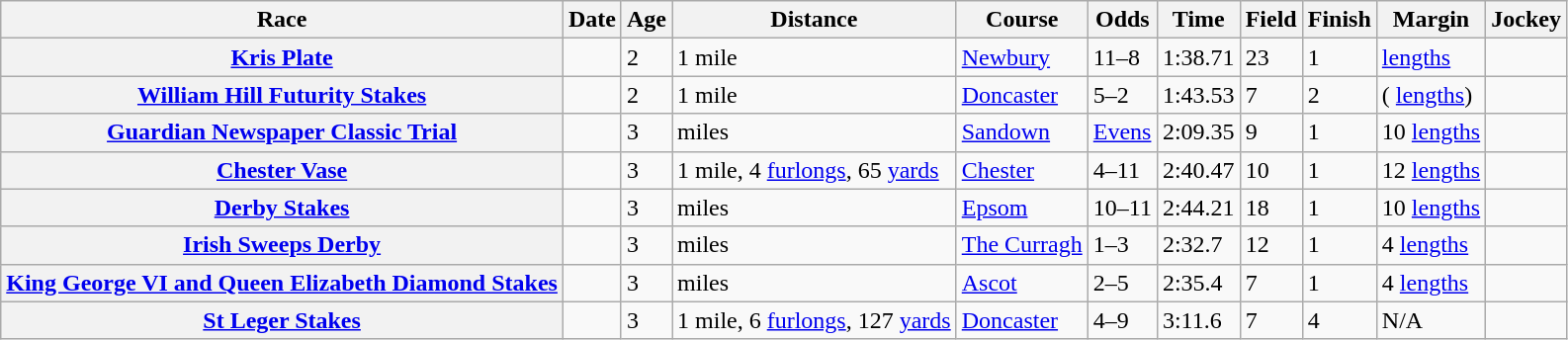<table class="wikitable plainrowheaders sortable" style="margin-right: 0;">
<tr>
<th scope="col">Race</th>
<th scope="col">Date</th>
<th scope="col">Age</th>
<th scope="col">Distance</th>
<th scope="col">Course</th>
<th scope="col">Odds</th>
<th scope="col">Time</th>
<th scope="col">Field</th>
<th scope="col">Finish</th>
<th scope="col">Margin</th>
<th scope="col">Jockey</th>
</tr>
<tr>
<th scope="row"><a href='#'>Kris Plate</a></th>
<td></td>
<td>2</td>
<td>1 mile</td>
<td><a href='#'>Newbury</a></td>
<td>11–8</td>
<td>1:38.71</td>
<td>23</td>
<td>1</td>
<td> <a href='#'>lengths</a></td>
<td></td>
</tr>
<tr>
<th scope="row"><a href='#'>William Hill Futurity Stakes</a></th>
<td></td>
<td>2</td>
<td>1 mile</td>
<td><a href='#'>Doncaster</a></td>
<td>5–2</td>
<td>1:43.53</td>
<td>7</td>
<td>2</td>
<td>( <a href='#'>lengths</a>)</td>
<td></td>
</tr>
<tr>
<th scope="row"><a href='#'>Guardian Newspaper Classic Trial</a></th>
<td></td>
<td>3</td>
<td> miles</td>
<td><a href='#'>Sandown</a></td>
<td><a href='#'>Evens</a></td>
<td>2:09.35</td>
<td>9</td>
<td>1</td>
<td>10 <a href='#'>lengths</a></td>
<td></td>
</tr>
<tr>
<th scope="row"><a href='#'>Chester Vase</a></th>
<td></td>
<td>3</td>
<td>1 mile, 4 <a href='#'>furlongs</a>, 65 <a href='#'>yards</a></td>
<td><a href='#'>Chester</a></td>
<td>4–11</td>
<td>2:40.47</td>
<td>10</td>
<td>1</td>
<td>12 <a href='#'>lengths</a></td>
<td></td>
</tr>
<tr>
<th scope="row"><a href='#'>Derby Stakes</a></th>
<td></td>
<td>3</td>
<td> miles</td>
<td><a href='#'>Epsom</a></td>
<td>10–11</td>
<td>2:44.21</td>
<td>18</td>
<td>1</td>
<td>10 <a href='#'>lengths</a></td>
<td></td>
</tr>
<tr>
<th scope="row"><a href='#'>Irish Sweeps Derby</a></th>
<td></td>
<td>3</td>
<td> miles</td>
<td><a href='#'>The Curragh</a></td>
<td>1–3</td>
<td>2:32.7</td>
<td>12</td>
<td>1</td>
<td>4 <a href='#'>lengths</a></td>
<td></td>
</tr>
<tr>
<th scope="row"><a href='#'>King George VI and Queen Elizabeth Diamond Stakes</a></th>
<td></td>
<td>3</td>
<td> miles</td>
<td><a href='#'>Ascot</a></td>
<td>2–5</td>
<td>2:35.4</td>
<td>7</td>
<td>1</td>
<td>4 <a href='#'>lengths</a></td>
<td></td>
</tr>
<tr>
<th scope="row"><a href='#'>St Leger Stakes</a></th>
<td></td>
<td>3</td>
<td>1 mile, 6 <a href='#'>furlongs</a>, 127 <a href='#'>yards</a></td>
<td><a href='#'>Doncaster</a></td>
<td>4–9</td>
<td>3:11.6</td>
<td>7</td>
<td>4</td>
<td>N/A</td>
<td></td>
</tr>
</table>
